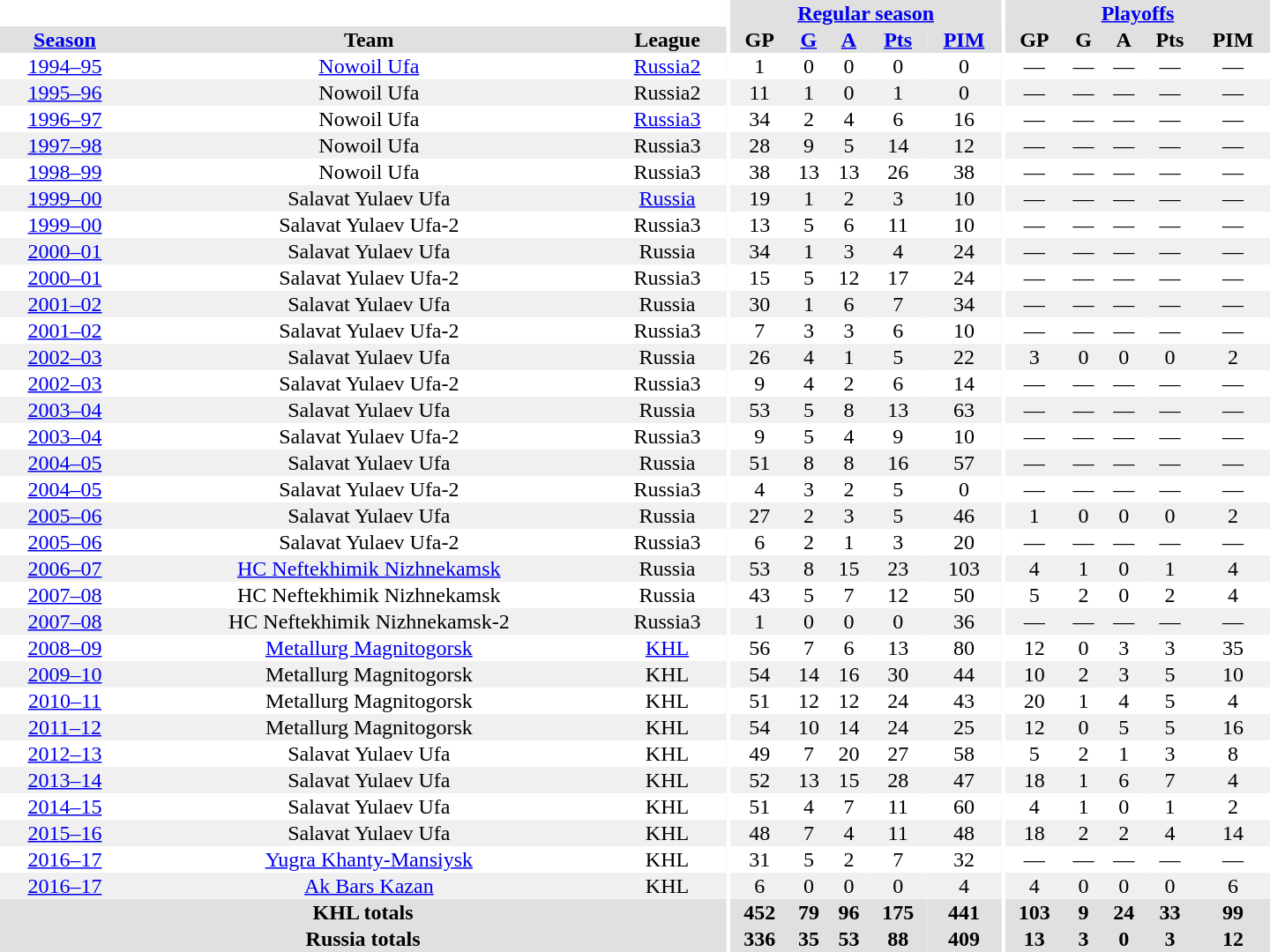<table border="0" cellpadding="1" cellspacing="0" style="text-align:center; width:60em">
<tr bgcolor="#e0e0e0">
<th colspan="3" bgcolor="#ffffff"></th>
<th rowspan="99" bgcolor="#ffffff"></th>
<th colspan="5"><a href='#'>Regular season</a></th>
<th rowspan="99" bgcolor="#ffffff"></th>
<th colspan="5"><a href='#'>Playoffs</a></th>
</tr>
<tr bgcolor="#e0e0e0">
<th><a href='#'>Season</a></th>
<th>Team</th>
<th>League</th>
<th>GP</th>
<th><a href='#'>G</a></th>
<th><a href='#'>A</a></th>
<th><a href='#'>Pts</a></th>
<th><a href='#'>PIM</a></th>
<th>GP</th>
<th>G</th>
<th>A</th>
<th>Pts</th>
<th>PIM</th>
</tr>
<tr>
<td><a href='#'>1994–95</a></td>
<td><a href='#'>Nowoil Ufa</a></td>
<td><a href='#'>Russia2</a></td>
<td>1</td>
<td>0</td>
<td>0</td>
<td>0</td>
<td>0</td>
<td>—</td>
<td>—</td>
<td>—</td>
<td>—</td>
<td>—</td>
</tr>
<tr bgcolor="#f0f0f0">
<td><a href='#'>1995–96</a></td>
<td>Nowoil Ufa</td>
<td>Russia2</td>
<td>11</td>
<td>1</td>
<td>0</td>
<td>1</td>
<td>0</td>
<td>—</td>
<td>—</td>
<td>—</td>
<td>—</td>
<td>—</td>
</tr>
<tr>
<td><a href='#'>1996–97</a></td>
<td>Nowoil Ufa</td>
<td><a href='#'>Russia3</a></td>
<td>34</td>
<td>2</td>
<td>4</td>
<td>6</td>
<td>16</td>
<td>—</td>
<td>—</td>
<td>—</td>
<td>—</td>
<td>—</td>
</tr>
<tr bgcolor="#f0f0f0">
<td><a href='#'>1997–98</a></td>
<td>Nowoil Ufa</td>
<td>Russia3</td>
<td>28</td>
<td>9</td>
<td>5</td>
<td>14</td>
<td>12</td>
<td>—</td>
<td>—</td>
<td>—</td>
<td>—</td>
<td>—</td>
</tr>
<tr>
<td><a href='#'>1998–99</a></td>
<td>Nowoil Ufa</td>
<td>Russia3</td>
<td>38</td>
<td>13</td>
<td>13</td>
<td>26</td>
<td>38</td>
<td>—</td>
<td>—</td>
<td>—</td>
<td>—</td>
<td>—</td>
</tr>
<tr bgcolor="#f0f0f0">
<td><a href='#'>1999–00</a></td>
<td>Salavat Yulaev Ufa</td>
<td><a href='#'>Russia</a></td>
<td>19</td>
<td>1</td>
<td>2</td>
<td>3</td>
<td>10</td>
<td>—</td>
<td>—</td>
<td>—</td>
<td>—</td>
<td>—</td>
</tr>
<tr>
<td><a href='#'>1999–00</a></td>
<td>Salavat Yulaev Ufa-2</td>
<td>Russia3</td>
<td>13</td>
<td>5</td>
<td>6</td>
<td>11</td>
<td>10</td>
<td>—</td>
<td>—</td>
<td>—</td>
<td>—</td>
<td>—</td>
</tr>
<tr bgcolor="#f0f0f0">
<td><a href='#'>2000–01</a></td>
<td>Salavat Yulaev Ufa</td>
<td>Russia</td>
<td>34</td>
<td>1</td>
<td>3</td>
<td>4</td>
<td>24</td>
<td>—</td>
<td>—</td>
<td>—</td>
<td>—</td>
<td>—</td>
</tr>
<tr>
<td><a href='#'>2000–01</a></td>
<td>Salavat Yulaev Ufa-2</td>
<td>Russia3</td>
<td>15</td>
<td>5</td>
<td>12</td>
<td>17</td>
<td>24</td>
<td>—</td>
<td>—</td>
<td>—</td>
<td>—</td>
<td>—</td>
</tr>
<tr bgcolor="#f0f0f0">
<td><a href='#'>2001–02</a></td>
<td>Salavat Yulaev Ufa</td>
<td>Russia</td>
<td>30</td>
<td>1</td>
<td>6</td>
<td>7</td>
<td>34</td>
<td>—</td>
<td>—</td>
<td>—</td>
<td>—</td>
<td>—</td>
</tr>
<tr>
<td><a href='#'>2001–02</a></td>
<td>Salavat Yulaev Ufa-2</td>
<td>Russia3</td>
<td>7</td>
<td>3</td>
<td>3</td>
<td>6</td>
<td>10</td>
<td>—</td>
<td>—</td>
<td>—</td>
<td>—</td>
<td>—</td>
</tr>
<tr bgcolor="#f0f0f0">
<td><a href='#'>2002–03</a></td>
<td>Salavat Yulaev Ufa</td>
<td>Russia</td>
<td>26</td>
<td>4</td>
<td>1</td>
<td>5</td>
<td>22</td>
<td>3</td>
<td>0</td>
<td>0</td>
<td>0</td>
<td>2</td>
</tr>
<tr>
<td><a href='#'>2002–03</a></td>
<td>Salavat Yulaev Ufa-2</td>
<td>Russia3</td>
<td>9</td>
<td>4</td>
<td>2</td>
<td>6</td>
<td>14</td>
<td>—</td>
<td>—</td>
<td>—</td>
<td>—</td>
<td>—</td>
</tr>
<tr bgcolor="#f0f0f0">
<td><a href='#'>2003–04</a></td>
<td>Salavat Yulaev Ufa</td>
<td>Russia</td>
<td>53</td>
<td>5</td>
<td>8</td>
<td>13</td>
<td>63</td>
<td>—</td>
<td>—</td>
<td>—</td>
<td>—</td>
<td>—</td>
</tr>
<tr>
<td><a href='#'>2003–04</a></td>
<td>Salavat Yulaev Ufa-2</td>
<td>Russia3</td>
<td>9</td>
<td>5</td>
<td>4</td>
<td>9</td>
<td>10</td>
<td>—</td>
<td>—</td>
<td>—</td>
<td>—</td>
<td>—</td>
</tr>
<tr bgcolor="#f0f0f0">
<td><a href='#'>2004–05</a></td>
<td>Salavat Yulaev Ufa</td>
<td>Russia</td>
<td>51</td>
<td>8</td>
<td>8</td>
<td>16</td>
<td>57</td>
<td>—</td>
<td>—</td>
<td>—</td>
<td>—</td>
<td>—</td>
</tr>
<tr>
<td><a href='#'>2004–05</a></td>
<td>Salavat Yulaev Ufa-2</td>
<td>Russia3</td>
<td>4</td>
<td>3</td>
<td>2</td>
<td>5</td>
<td>0</td>
<td>—</td>
<td>—</td>
<td>—</td>
<td>—</td>
<td>—</td>
</tr>
<tr bgcolor="#f0f0f0">
<td><a href='#'>2005–06</a></td>
<td>Salavat Yulaev Ufa</td>
<td>Russia</td>
<td>27</td>
<td>2</td>
<td>3</td>
<td>5</td>
<td>46</td>
<td>1</td>
<td>0</td>
<td>0</td>
<td>0</td>
<td>2</td>
</tr>
<tr>
<td><a href='#'>2005–06</a></td>
<td>Salavat Yulaev Ufa-2</td>
<td>Russia3</td>
<td>6</td>
<td>2</td>
<td>1</td>
<td>3</td>
<td>20</td>
<td>—</td>
<td>—</td>
<td>—</td>
<td>—</td>
<td>—</td>
</tr>
<tr bgcolor="#f0f0f0">
<td><a href='#'>2006–07</a></td>
<td><a href='#'>HC Neftekhimik Nizhnekamsk</a></td>
<td>Russia</td>
<td>53</td>
<td>8</td>
<td>15</td>
<td>23</td>
<td>103</td>
<td>4</td>
<td>1</td>
<td>0</td>
<td>1</td>
<td>4</td>
</tr>
<tr>
<td><a href='#'>2007–08</a></td>
<td>HC Neftekhimik Nizhnekamsk</td>
<td>Russia</td>
<td>43</td>
<td>5</td>
<td>7</td>
<td>12</td>
<td>50</td>
<td>5</td>
<td>2</td>
<td>0</td>
<td>2</td>
<td>4</td>
</tr>
<tr bgcolor="#f0f0f0">
<td><a href='#'>2007–08</a></td>
<td>HC Neftekhimik Nizhnekamsk-2</td>
<td>Russia3</td>
<td>1</td>
<td>0</td>
<td>0</td>
<td>0</td>
<td>36</td>
<td>—</td>
<td>—</td>
<td>—</td>
<td>—</td>
<td>—</td>
</tr>
<tr>
<td><a href='#'>2008–09</a></td>
<td><a href='#'>Metallurg Magnitogorsk</a></td>
<td><a href='#'>KHL</a></td>
<td>56</td>
<td>7</td>
<td>6</td>
<td>13</td>
<td>80</td>
<td>12</td>
<td>0</td>
<td>3</td>
<td>3</td>
<td>35</td>
</tr>
<tr bgcolor="#f0f0f0">
<td><a href='#'>2009–10</a></td>
<td>Metallurg Magnitogorsk</td>
<td>KHL</td>
<td>54</td>
<td>14</td>
<td>16</td>
<td>30</td>
<td>44</td>
<td>10</td>
<td>2</td>
<td>3</td>
<td>5</td>
<td>10</td>
</tr>
<tr>
<td><a href='#'>2010–11</a></td>
<td>Metallurg Magnitogorsk</td>
<td>KHL</td>
<td>51</td>
<td>12</td>
<td>12</td>
<td>24</td>
<td>43</td>
<td>20</td>
<td>1</td>
<td>4</td>
<td>5</td>
<td>4</td>
</tr>
<tr bgcolor="#f0f0f0">
<td><a href='#'>2011–12</a></td>
<td>Metallurg Magnitogorsk</td>
<td>KHL</td>
<td>54</td>
<td>10</td>
<td>14</td>
<td>24</td>
<td>25</td>
<td>12</td>
<td>0</td>
<td>5</td>
<td>5</td>
<td>16</td>
</tr>
<tr>
<td><a href='#'>2012–13</a></td>
<td>Salavat Yulaev Ufa</td>
<td>KHL</td>
<td>49</td>
<td>7</td>
<td>20</td>
<td>27</td>
<td>58</td>
<td>5</td>
<td>2</td>
<td>1</td>
<td>3</td>
<td>8</td>
</tr>
<tr bgcolor="#f0f0f0">
<td><a href='#'>2013–14</a></td>
<td>Salavat Yulaev Ufa</td>
<td>KHL</td>
<td>52</td>
<td>13</td>
<td>15</td>
<td>28</td>
<td>47</td>
<td>18</td>
<td>1</td>
<td>6</td>
<td>7</td>
<td>4</td>
</tr>
<tr>
<td><a href='#'>2014–15</a></td>
<td>Salavat Yulaev Ufa</td>
<td>KHL</td>
<td>51</td>
<td>4</td>
<td>7</td>
<td>11</td>
<td>60</td>
<td>4</td>
<td>1</td>
<td>0</td>
<td>1</td>
<td>2</td>
</tr>
<tr bgcolor="#f0f0f0">
<td><a href='#'>2015–16</a></td>
<td>Salavat Yulaev Ufa</td>
<td>KHL</td>
<td>48</td>
<td>7</td>
<td>4</td>
<td>11</td>
<td>48</td>
<td>18</td>
<td>2</td>
<td>2</td>
<td>4</td>
<td>14</td>
</tr>
<tr>
<td><a href='#'>2016–17</a></td>
<td><a href='#'>Yugra Khanty-Mansiysk</a></td>
<td>KHL</td>
<td>31</td>
<td>5</td>
<td>2</td>
<td>7</td>
<td>32</td>
<td>—</td>
<td>—</td>
<td>—</td>
<td>—</td>
<td>—</td>
</tr>
<tr bgcolor="#f0f0f0">
<td><a href='#'>2016–17</a></td>
<td><a href='#'>Ak Bars Kazan</a></td>
<td>KHL</td>
<td>6</td>
<td>0</td>
<td>0</td>
<td>0</td>
<td>4</td>
<td>4</td>
<td>0</td>
<td>0</td>
<td>0</td>
<td>6</td>
</tr>
<tr>
</tr>
<tr ALIGN="center" bgcolor="#e0e0e0">
<th colspan="3">KHL totals</th>
<th ALIGN="center">452</th>
<th ALIGN="center">79</th>
<th ALIGN="center">96</th>
<th ALIGN="center">175</th>
<th ALIGN="center">441</th>
<th ALIGN="center">103</th>
<th ALIGN="center">9</th>
<th ALIGN="center">24</th>
<th ALIGN="center">33</th>
<th ALIGN="center">99</th>
</tr>
<tr>
</tr>
<tr ALIGN="center" bgcolor="#e0e0e0">
<th colspan="3">Russia totals</th>
<th ALIGN="center">336</th>
<th ALIGN="center">35</th>
<th ALIGN="center">53</th>
<th ALIGN="center">88</th>
<th ALIGN="center">409</th>
<th ALIGN="center">13</th>
<th ALIGN="center">3</th>
<th ALIGN="center">0</th>
<th ALIGN="center">3</th>
<th ALIGN="center">12</th>
</tr>
</table>
